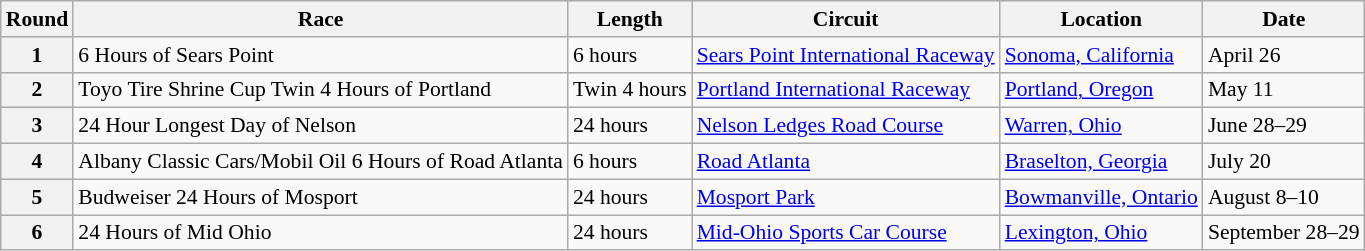<table class="wikitable" style="font-size: 90%;">
<tr>
<th>Round</th>
<th>Race</th>
<th>Length</th>
<th>Circuit</th>
<th>Location</th>
<th>Date</th>
</tr>
<tr>
<th>1</th>
<td>6 Hours of Sears Point</td>
<td>6 hours</td>
<td><a href='#'>Sears Point International Raceway</a></td>
<td><a href='#'>Sonoma, California</a></td>
<td>April 26</td>
</tr>
<tr>
<th>2</th>
<td>Toyo Tire Shrine Cup Twin 4 Hours of Portland</td>
<td>Twin 4 hours</td>
<td><a href='#'>Portland International Raceway</a></td>
<td><a href='#'>Portland, Oregon</a></td>
<td>May 11</td>
</tr>
<tr>
<th>3</th>
<td>24 Hour Longest Day of Nelson</td>
<td>24 hours</td>
<td><a href='#'>Nelson Ledges Road Course</a></td>
<td><a href='#'>Warren, Ohio</a></td>
<td>June 28–29</td>
</tr>
<tr>
<th>4</th>
<td>Albany Classic Cars/Mobil Oil 6 Hours of Road Atlanta</td>
<td>6 hours</td>
<td><a href='#'>Road Atlanta</a></td>
<td><a href='#'>Braselton, Georgia</a></td>
<td>July 20</td>
</tr>
<tr>
<th>5</th>
<td>Budweiser 24 Hours of Mosport</td>
<td>24 hours</td>
<td><a href='#'>Mosport Park</a></td>
<td><a href='#'>Bowmanville, Ontario</a></td>
<td>August 8–10</td>
</tr>
<tr>
<th>6</th>
<td>24 Hours of Mid Ohio</td>
<td>24 hours</td>
<td><a href='#'>Mid-Ohio Sports Car Course</a></td>
<td><a href='#'>Lexington, Ohio</a></td>
<td>September 28–29</td>
</tr>
</table>
